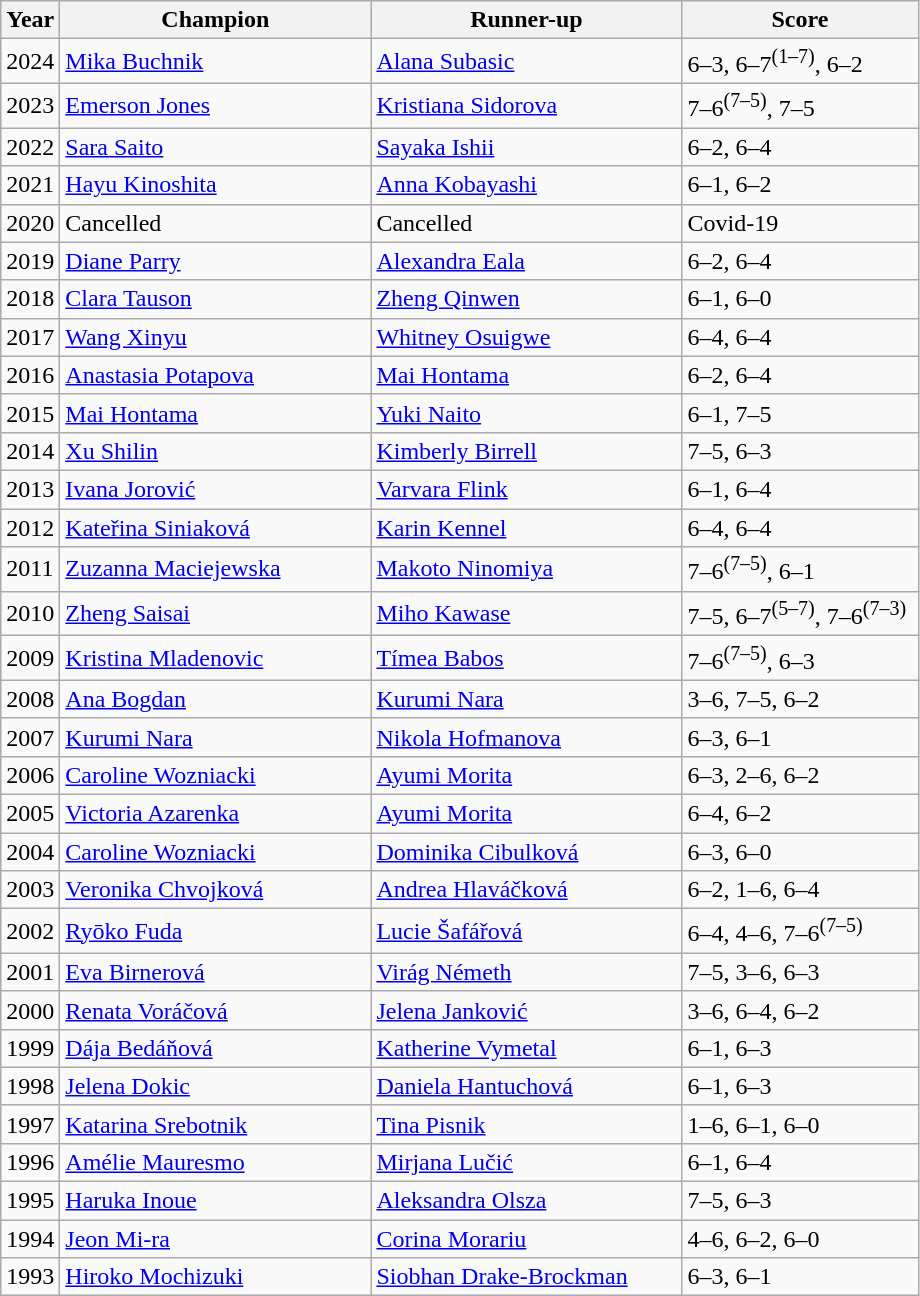<table class="wikitable">
<tr>
<th>Year</th>
<th width="200">Champion</th>
<th width="200">Runner-up</th>
<th width="150">Score</th>
</tr>
<tr>
<td>2024</td>
<td> <a href='#'>Mika Buchnik</a></td>
<td> <a href='#'>Alana Subasic</a></td>
<td>6–3, 6–7<sup>(1–7)</sup>, 6–2</td>
</tr>
<tr>
<td>2023</td>
<td> <a href='#'>Emerson Jones</a></td>
<td> <a href='#'>Kristiana Sidorova</a></td>
<td>7–6<sup>(7–5)</sup>, 7–5</td>
</tr>
<tr>
<td>2022</td>
<td> <a href='#'>Sara Saito</a></td>
<td> <a href='#'>Sayaka Ishii</a></td>
<td>6–2, 6–4</td>
</tr>
<tr>
<td>2021</td>
<td> <a href='#'>Hayu Kinoshita</a></td>
<td> <a href='#'>Anna Kobayashi</a></td>
<td>6–1, 6–2</td>
</tr>
<tr>
<td>2020</td>
<td>Cancelled</td>
<td>Cancelled</td>
<td>Covid-19</td>
</tr>
<tr>
<td>2019</td>
<td> <a href='#'>Diane Parry</a></td>
<td> <a href='#'>Alexandra Eala</a></td>
<td>6–2, 6–4</td>
</tr>
<tr>
<td>2018</td>
<td> <a href='#'>Clara Tauson</a></td>
<td> <a href='#'>Zheng Qinwen</a></td>
<td>6–1, 6–0</td>
</tr>
<tr>
<td>2017</td>
<td> <a href='#'>Wang Xinyu</a></td>
<td> <a href='#'>Whitney Osuigwe</a></td>
<td>6–4, 6–4</td>
</tr>
<tr>
<td>2016</td>
<td> <a href='#'>Anastasia Potapova</a></td>
<td> <a href='#'>Mai Hontama</a></td>
<td>6–2, 6–4</td>
</tr>
<tr>
<td>2015</td>
<td> <a href='#'>Mai Hontama</a></td>
<td> <a href='#'>Yuki Naito</a></td>
<td>6–1, 7–5</td>
</tr>
<tr>
<td>2014</td>
<td> <a href='#'>Xu Shilin</a></td>
<td> <a href='#'>Kimberly Birrell</a></td>
<td>7–5, 6–3</td>
</tr>
<tr>
<td>2013</td>
<td> <a href='#'>Ivana Jorović</a></td>
<td> <a href='#'>Varvara Flink</a></td>
<td>6–1, 6–4</td>
</tr>
<tr>
<td>2012</td>
<td> <a href='#'>Kateřina Siniaková</a></td>
<td> <a href='#'>Karin Kennel</a></td>
<td>6–4, 6–4</td>
</tr>
<tr>
<td>2011</td>
<td> <a href='#'>Zuzanna Maciejewska</a></td>
<td> <a href='#'>Makoto Ninomiya</a></td>
<td>7–6<sup>(7–5)</sup>, 6–1</td>
</tr>
<tr>
<td>2010</td>
<td> <a href='#'>Zheng Saisai</a></td>
<td> <a href='#'>Miho Kawase</a></td>
<td>7–5, 6–7<sup>(5–7)</sup>, 7–6<sup>(7–3)</sup></td>
</tr>
<tr>
<td>2009</td>
<td> <a href='#'>Kristina Mladenovic</a></td>
<td> <a href='#'>Tímea Babos</a></td>
<td>7–6<sup>(7–5)</sup>, 6–3</td>
</tr>
<tr>
<td>2008</td>
<td> <a href='#'>Ana Bogdan</a></td>
<td>  <a href='#'>Kurumi Nara</a></td>
<td>3–6, 7–5, 6–2</td>
</tr>
<tr>
<td>2007</td>
<td> <a href='#'>Kurumi Nara</a></td>
<td> <a href='#'>Nikola Hofmanova</a></td>
<td>6–3, 6–1</td>
</tr>
<tr>
<td>2006</td>
<td> <a href='#'>Caroline Wozniacki</a></td>
<td> <a href='#'>Ayumi Morita</a></td>
<td>6–3, 2–6, 6–2</td>
</tr>
<tr>
<td>2005</td>
<td> <a href='#'>Victoria Azarenka</a></td>
<td> <a href='#'>Ayumi Morita</a></td>
<td>6–4, 6–2</td>
</tr>
<tr>
<td>2004</td>
<td> <a href='#'>Caroline Wozniacki</a></td>
<td> <a href='#'>Dominika Cibulková</a></td>
<td>6–3, 6–0</td>
</tr>
<tr>
<td>2003</td>
<td> <a href='#'>Veronika Chvojková</a></td>
<td> <a href='#'>Andrea Hlaváčková</a></td>
<td>6–2, 1–6, 6–4</td>
</tr>
<tr>
<td>2002</td>
<td> <a href='#'>Ryōko Fuda</a></td>
<td> <a href='#'>Lucie Šafářová</a></td>
<td>6–4, 4–6, 7–6<sup>(7–5)</sup></td>
</tr>
<tr>
<td>2001</td>
<td> <a href='#'>Eva Birnerová</a></td>
<td> <a href='#'>Virág Németh</a></td>
<td>7–5, 3–6, 6–3</td>
</tr>
<tr>
<td>2000</td>
<td> <a href='#'>Renata Voráčová</a></td>
<td> <a href='#'>Jelena Janković</a></td>
<td>3–6, 6–4, 6–2</td>
</tr>
<tr>
<td>1999</td>
<td> <a href='#'>Dája Bedáňová</a></td>
<td> <a href='#'>Katherine Vymetal</a></td>
<td>6–1, 6–3</td>
</tr>
<tr>
<td>1998</td>
<td> <a href='#'>Jelena Dokic</a></td>
<td> <a href='#'>Daniela Hantuchová</a></td>
<td>6–1, 6–3</td>
</tr>
<tr>
<td>1997</td>
<td> <a href='#'>Katarina Srebotnik</a></td>
<td> <a href='#'>Tina Pisnik</a></td>
<td>1–6, 6–1, 6–0</td>
</tr>
<tr>
<td>1996</td>
<td> <a href='#'>Amélie Mauresmo</a></td>
<td> <a href='#'>Mirjana Lučić</a></td>
<td>6–1, 6–4</td>
</tr>
<tr>
<td>1995</td>
<td> <a href='#'>Haruka Inoue</a></td>
<td> <a href='#'>Aleksandra Olsza</a></td>
<td>7–5, 6–3</td>
</tr>
<tr>
<td>1994</td>
<td> <a href='#'>Jeon Mi-ra</a></td>
<td> <a href='#'>Corina Morariu</a></td>
<td>4–6, 6–2, 6–0</td>
</tr>
<tr>
<td>1993</td>
<td> <a href='#'>Hiroko Mochizuki</a></td>
<td> <a href='#'>Siobhan Drake-Brockman</a></td>
<td>6–3, 6–1</td>
</tr>
</table>
